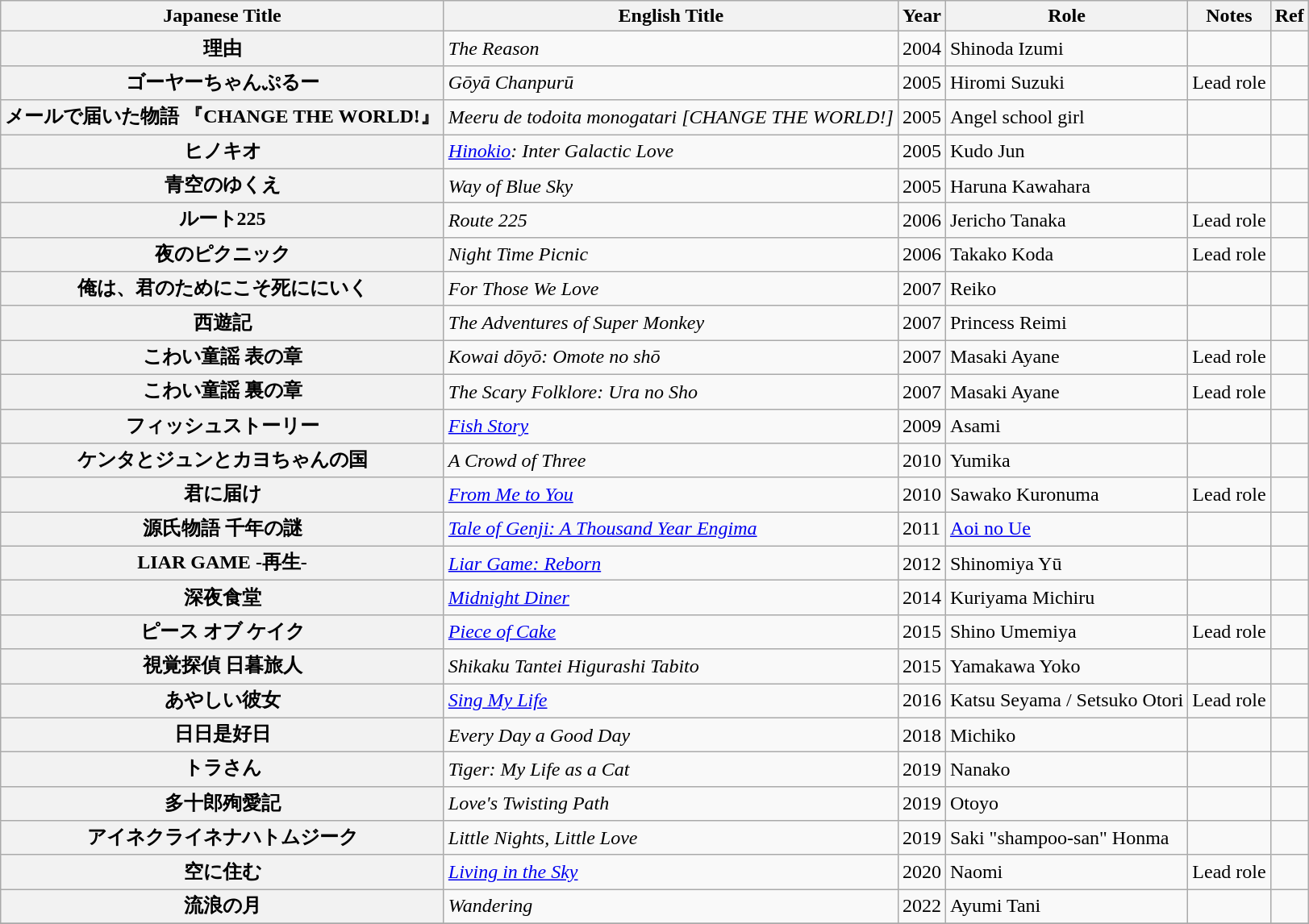<table class="wikitable plainrowheaders sortable" style="font-size:100%">
<tr>
<th scope="col">Japanese Title</th>
<th scope="col">English Title</th>
<th scope="col">Year</th>
<th scope="col">Role</th>
<th scope="col" class="unsortable">Notes</th>
<th scope="col" class="unsortable">Ref</th>
</tr>
<tr>
<th scope="row">理由</th>
<td><em>The Reason</em></td>
<td>2004</td>
<td>Shinoda Izumi</td>
<td></td>
<td></td>
</tr>
<tr>
<th scope="row">ゴーヤーちゃんぷるー</th>
<td><em>Gōyā Chanpurū</em></td>
<td>2005</td>
<td>Hiromi Suzuki</td>
<td>Lead role</td>
<td></td>
</tr>
<tr>
<th scope="row">メールで届いた物語 『CHANGE THE WORLD!』</th>
<td><em>Meeru de todoita monogatari [CHANGE THE WORLD!]</em></td>
<td>2005</td>
<td>Angel school girl</td>
<td></td>
<td></td>
</tr>
<tr>
<th scope="row">ヒノキオ</th>
<td><em><a href='#'>Hinokio</a>: Inter Galactic Love</em></td>
<td>2005</td>
<td>Kudo Jun</td>
<td></td>
<td></td>
</tr>
<tr>
<th scope="row">青空のゆくえ</th>
<td><em>Way of Blue Sky</em></td>
<td>2005</td>
<td>Haruna Kawahara</td>
<td></td>
<td></td>
</tr>
<tr>
<th scope="row">ルート225</th>
<td><em>Route 225</em></td>
<td>2006</td>
<td>Jericho Tanaka</td>
<td>Lead role</td>
<td></td>
</tr>
<tr>
<th scope="row">夜のピクニック</th>
<td><em>Night Time Picnic</em></td>
<td>2006</td>
<td>Takako Koda</td>
<td>Lead role</td>
<td></td>
</tr>
<tr>
<th scope="row">俺は、君のためにこそ死ににいく</th>
<td><em>For Those We Love</em></td>
<td>2007</td>
<td>Reiko</td>
<td></td>
<td></td>
</tr>
<tr>
<th scope="row">西遊記</th>
<td><em>The Adventures of Super Monkey</em></td>
<td>2007</td>
<td>Princess Reimi</td>
<td></td>
<td></td>
</tr>
<tr>
<th scope="row">こわい童謡 表の章</th>
<td><em>Kowai dōyō: Omote no shō</em></td>
<td>2007</td>
<td>Masaki Ayane</td>
<td>Lead role</td>
<td></td>
</tr>
<tr>
<th scope="row">こわい童謡 裏の章</th>
<td><em>The Scary Folklore: Ura no Sho</em></td>
<td>2007</td>
<td>Masaki Ayane</td>
<td>Lead role</td>
<td></td>
</tr>
<tr>
<th scope="row">フィッシュストーリー</th>
<td><em><a href='#'>Fish Story</a></em></td>
<td>2009</td>
<td>Asami</td>
<td></td>
<td></td>
</tr>
<tr>
<th scope="row">ケンタとジュンとカヨちゃんの国</th>
<td><em>A Crowd of Three</em></td>
<td>2010</td>
<td>Yumika</td>
<td></td>
<td></td>
</tr>
<tr>
<th scope="row">君に届け</th>
<td><em><a href='#'>From Me to You</a></em></td>
<td>2010</td>
<td>Sawako Kuronuma</td>
<td>Lead role</td>
<td></td>
</tr>
<tr>
<th scope="row">源氏物語 千年の謎</th>
<td><em><a href='#'>Tale of Genji: A Thousand Year Engima</a></em></td>
<td>2011</td>
<td><a href='#'>Aoi no Ue</a></td>
<td></td>
<td></td>
</tr>
<tr>
<th scope="row">LIAR GAME -再生-</th>
<td><em><a href='#'>Liar Game: Reborn</a></em></td>
<td>2012</td>
<td>Shinomiya Yū</td>
<td></td>
<td></td>
</tr>
<tr>
<th scope="row">深夜食堂</th>
<td><em><a href='#'>Midnight Diner</a></em></td>
<td>2014</td>
<td>Kuriyama Michiru</td>
<td></td>
<td></td>
</tr>
<tr>
<th scope="row">ピース オブ ケイク</th>
<td><em><a href='#'>Piece of Cake</a></em></td>
<td>2015</td>
<td>Shino Umemiya</td>
<td>Lead role</td>
<td></td>
</tr>
<tr>
<th scope="row">視覚探偵 日暮旅人</th>
<td><em>Shikaku Tantei Higurashi Tabito</em></td>
<td>2015</td>
<td>Yamakawa Yoko</td>
<td></td>
<td></td>
</tr>
<tr>
<th scope="row">あやしい彼女</th>
<td><em><a href='#'>Sing My Life</a></em></td>
<td>2016</td>
<td>Katsu Seyama / Setsuko Otori</td>
<td>Lead role</td>
<td></td>
</tr>
<tr>
<th scope="row">日日是好日</th>
<td><em>Every Day a Good Day</em></td>
<td>2018</td>
<td>Michiko</td>
<td></td>
<td></td>
</tr>
<tr>
<th scope="row">トラさん</th>
<td><em>Tiger: My Life as a Cat</em></td>
<td>2019</td>
<td>Nanako</td>
<td></td>
<td></td>
</tr>
<tr>
<th scope="row">多十郎殉愛記</th>
<td><em>Love's Twisting Path</em></td>
<td>2019</td>
<td>Otoyo</td>
<td></td>
<td></td>
</tr>
<tr>
<th scope="row">アイネクライネナハトムジーク</th>
<td><em>Little Nights, Little Love</em></td>
<td>2019</td>
<td>Saki "shampoo-san" Honma</td>
<td></td>
<td></td>
</tr>
<tr>
<th scope="row">空に住む</th>
<td><em><a href='#'>Living in the Sky</a></em></td>
<td>2020</td>
<td>Naomi</td>
<td>Lead role</td>
<td></td>
</tr>
<tr>
<th scope="row">流浪の月</th>
<td><em>Wandering</em></td>
<td>2022</td>
<td>Ayumi Tani</td>
<td></td>
<td></td>
</tr>
<tr>
</tr>
</table>
